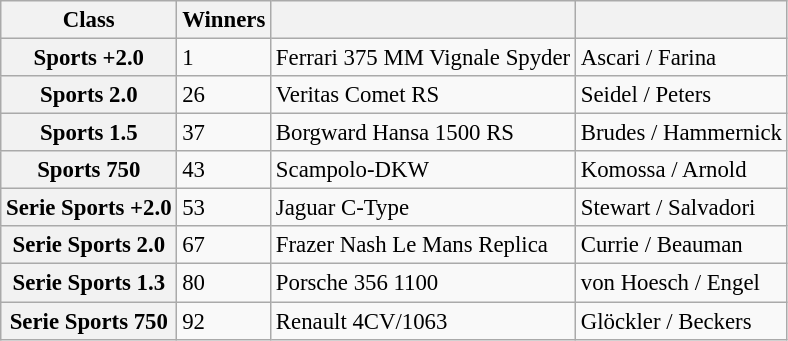<table class="wikitable" style="font-size: 95%">
<tr>
<th>Class</th>
<th>Winners</th>
<th></th>
<th></th>
</tr>
<tr>
<th>Sports +2.0</th>
<td>1</td>
<td>Ferrari 375 MM Vignale Spyder</td>
<td>Ascari / Farina</td>
</tr>
<tr>
<th>Sports 2.0</th>
<td>26</td>
<td>Veritas Comet RS</td>
<td>Seidel / Peters</td>
</tr>
<tr>
<th>Sports 1.5</th>
<td>37</td>
<td>Borgward Hansa 1500 RS</td>
<td>Brudes / Hammernick</td>
</tr>
<tr>
<th>Sports 750</th>
<td>43</td>
<td>Scampolo-DKW</td>
<td>Komossa / Arnold</td>
</tr>
<tr>
<th>Serie Sports +2.0</th>
<td>53</td>
<td>Jaguar C-Type</td>
<td>Stewart / Salvadori</td>
</tr>
<tr>
<th>Serie Sports 2.0</th>
<td>67</td>
<td>Frazer Nash Le Mans Replica</td>
<td>Currie / Beauman</td>
</tr>
<tr>
<th>Serie Sports 1.3</th>
<td>80</td>
<td>Porsche 356 1100</td>
<td>von Hoesch / Engel</td>
</tr>
<tr>
<th>Serie Sports 750</th>
<td>92</td>
<td>Renault 4CV/1063</td>
<td>Glöckler / Beckers</td>
</tr>
</table>
